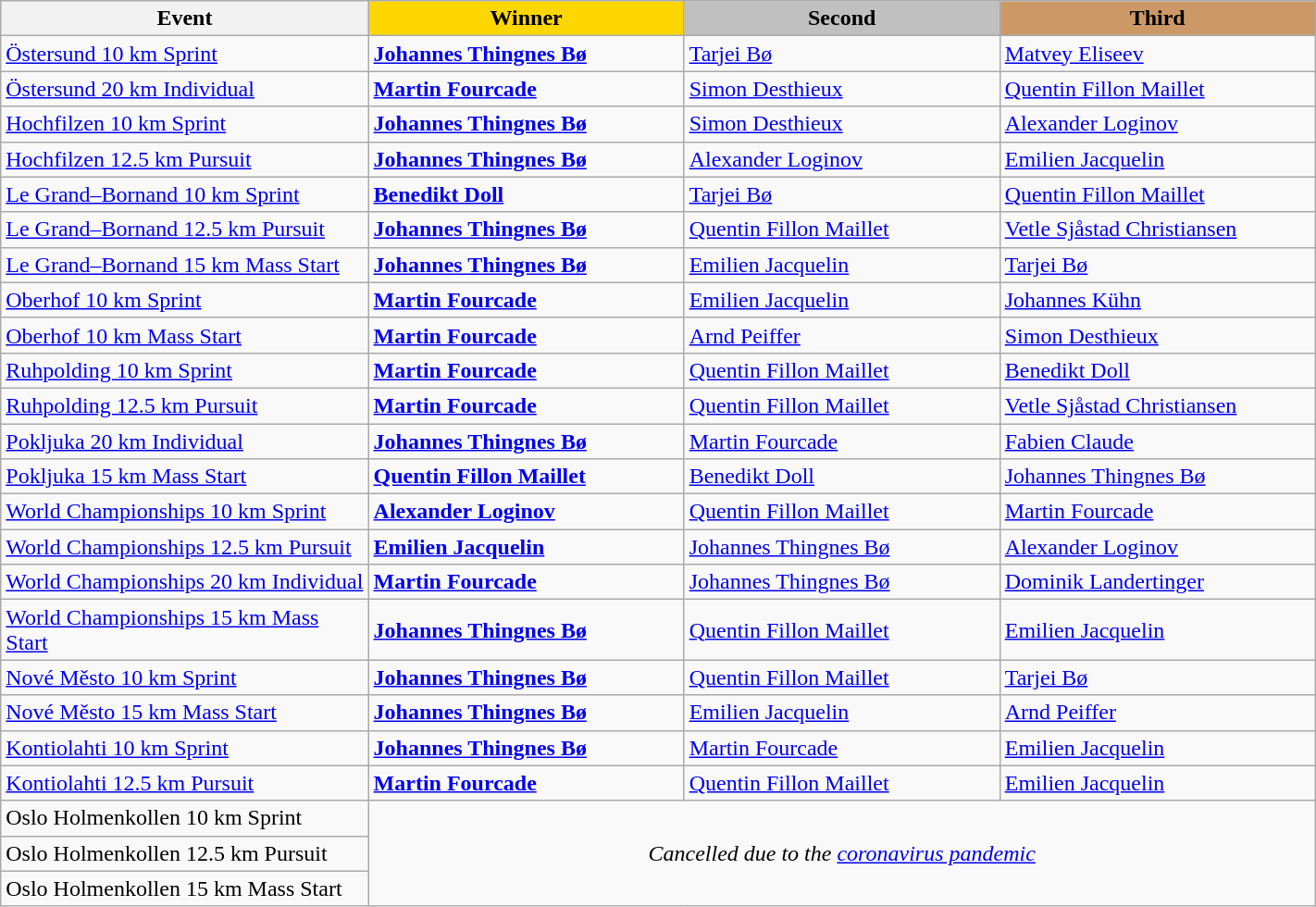<table class="wikitable" width="75%">
<tr>
<th>Event</th>
<th width="220" style="background:gold;">Winner</th>
<th width="220" style="background:silver;">Second</th>
<th width="220" style="background:#CC9966;">Third</th>
</tr>
<tr>
<td><a href='#'>Östersund 10 km Sprint</a><br></td>
<td><strong><a href='#'>Johannes Thingnes Bø</a></strong><br></td>
<td><a href='#'>Tarjei Bø</a><br></td>
<td><a href='#'>Matvey Eliseev</a><br></td>
</tr>
<tr>
<td><a href='#'>Östersund 20 km Individual</a><br></td>
<td><strong><a href='#'>Martin Fourcade</a></strong><br></td>
<td><a href='#'>Simon Desthieux</a><br></td>
<td><a href='#'>Quentin Fillon Maillet</a><br></td>
</tr>
<tr>
<td><a href='#'>Hochfilzen 10 km Sprint</a><br></td>
<td><strong><a href='#'>Johannes Thingnes Bø</a></strong><br></td>
<td><a href='#'>Simon Desthieux</a><br></td>
<td><a href='#'>Alexander Loginov</a><br></td>
</tr>
<tr>
<td><a href='#'>Hochfilzen 12.5 km Pursuit</a><br></td>
<td><strong><a href='#'>Johannes Thingnes Bø</a></strong><br></td>
<td><a href='#'>Alexander Loginov</a><br></td>
<td><a href='#'>Emilien Jacquelin</a><br></td>
</tr>
<tr>
<td><a href='#'>Le Grand–Bornand 10 km Sprint</a><br></td>
<td><strong><a href='#'>Benedikt Doll</a></strong><br></td>
<td><a href='#'>Tarjei Bø</a><br></td>
<td><a href='#'>Quentin Fillon Maillet</a><br></td>
</tr>
<tr>
<td><a href='#'>Le Grand–Bornand 12.5 km Pursuit</a><br></td>
<td><strong><a href='#'>Johannes Thingnes Bø</a></strong><br></td>
<td><a href='#'>Quentin Fillon Maillet</a><br></td>
<td><a href='#'>Vetle Sjåstad Christiansen</a><br></td>
</tr>
<tr>
<td><a href='#'>Le Grand–Bornand 15 km Mass Start</a><br></td>
<td><strong><a href='#'>Johannes Thingnes Bø</a></strong><br></td>
<td><a href='#'>Emilien Jacquelin</a><br></td>
<td><a href='#'>Tarjei Bø</a><br></td>
</tr>
<tr>
<td><a href='#'>Oberhof 10 km Sprint</a><br></td>
<td><strong><a href='#'>Martin Fourcade</a></strong><br></td>
<td><a href='#'>Emilien Jacquelin</a><br></td>
<td><a href='#'>Johannes Kühn</a><br></td>
</tr>
<tr>
<td><a href='#'>Oberhof 10 km Mass Start</a><br></td>
<td><strong><a href='#'>Martin Fourcade</a></strong><br></td>
<td><a href='#'>Arnd Peiffer</a><br></td>
<td><a href='#'>Simon Desthieux</a><br></td>
</tr>
<tr>
<td><a href='#'>Ruhpolding 10 km Sprint</a><br></td>
<td><strong><a href='#'>Martin Fourcade</a></strong><br></td>
<td><a href='#'>Quentin Fillon Maillet</a><br></td>
<td><a href='#'>Benedikt Doll</a><br></td>
</tr>
<tr>
<td><a href='#'>Ruhpolding 12.5 km Pursuit</a><br></td>
<td><strong><a href='#'>Martin Fourcade</a></strong><br></td>
<td><a href='#'>Quentin Fillon Maillet</a><br></td>
<td><a href='#'>Vetle Sjåstad Christiansen</a><br></td>
</tr>
<tr>
<td><a href='#'>Pokljuka 20 km Individual</a><br></td>
<td><strong><a href='#'>Johannes Thingnes Bø</a></strong><br></td>
<td><a href='#'>Martin Fourcade</a><br></td>
<td><a href='#'>Fabien Claude</a><br></td>
</tr>
<tr>
<td><a href='#'>Pokljuka 15 km Mass Start</a><br></td>
<td><strong><a href='#'>Quentin Fillon Maillet</a></strong><br></td>
<td><a href='#'>Benedikt Doll</a><br></td>
<td><a href='#'>Johannes Thingnes Bø</a><br></td>
</tr>
<tr>
<td><a href='#'>World Championships 10 km Sprint</a><br></td>
<td><strong><a href='#'>Alexander Loginov</a></strong><br></td>
<td><a href='#'>Quentin Fillon Maillet</a><br></td>
<td><a href='#'>Martin Fourcade</a><br></td>
</tr>
<tr>
<td><a href='#'>World Championships 12.5 km Pursuit</a><br></td>
<td><strong><a href='#'>Emilien Jacquelin</a></strong><br></td>
<td><a href='#'>Johannes Thingnes Bø</a><br></td>
<td><a href='#'>Alexander Loginov</a><br></td>
</tr>
<tr>
<td><a href='#'>World Championships 20 km Individual</a><br></td>
<td><strong><a href='#'>Martin Fourcade</a></strong><br></td>
<td><a href='#'>Johannes Thingnes Bø</a><br></td>
<td><a href='#'>Dominik Landertinger</a><br></td>
</tr>
<tr>
<td><a href='#'>World Championships 15 km Mass Start</a><br></td>
<td><strong><a href='#'>Johannes Thingnes Bø</a></strong><br></td>
<td><a href='#'>Quentin Fillon Maillet</a><br></td>
<td><a href='#'>Emilien Jacquelin</a><br></td>
</tr>
<tr>
<td><a href='#'>Nové Město 10 km Sprint</a><br></td>
<td><strong><a href='#'>Johannes Thingnes Bø</a></strong><br></td>
<td><a href='#'>Quentin Fillon Maillet</a><br></td>
<td><a href='#'>Tarjei Bø</a><br></td>
</tr>
<tr>
<td><a href='#'>Nové Město 15 km Mass Start</a><br></td>
<td><strong><a href='#'>Johannes Thingnes Bø</a></strong><br></td>
<td><a href='#'>Emilien Jacquelin</a><br></td>
<td><a href='#'>Arnd Peiffer</a><br></td>
</tr>
<tr>
<td><a href='#'>Kontiolahti 10 km Sprint</a><br></td>
<td><strong><a href='#'>Johannes Thingnes Bø</a></strong><br></td>
<td><a href='#'>Martin Fourcade</a><br></td>
<td><a href='#'>Emilien Jacquelin</a><br></td>
</tr>
<tr>
<td><a href='#'>Kontiolahti 12.5 km Pursuit</a><br></td>
<td><strong><a href='#'>Martin Fourcade</a></strong><br></td>
<td><a href='#'>Quentin Fillon Maillet</a><br></td>
<td><a href='#'>Emilien Jacquelin</a><br></td>
</tr>
<tr>
<td>Oslo Holmenkollen 10 km Sprint</td>
<td colspan="3" rowspan="3" align="middle"><em>Cancelled due to the <a href='#'>coronavirus pandemic</a></em></td>
</tr>
<tr>
<td>Oslo Holmenkollen 12.5 km Pursuit</td>
</tr>
<tr>
<td>Oslo Holmenkollen 15 km Mass Start</td>
</tr>
</table>
